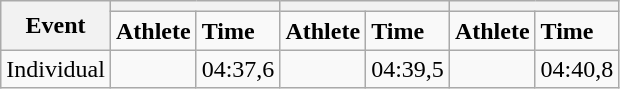<table class="wikitable">
<tr>
<th rowspan="2">Event</th>
<th colspan="2"></th>
<th colspan="2"></th>
<th colspan="2"></th>
</tr>
<tr>
<td><strong>Athlete</strong></td>
<td><strong>Time</strong></td>
<td><strong>Athlete</strong></td>
<td><strong>Time</strong></td>
<td><strong>Athlete</strong></td>
<td><strong>Time</strong></td>
</tr>
<tr>
<td>Individual</td>
<td></td>
<td>04:37,6</td>
<td></td>
<td>04:39,5</td>
<td></td>
<td>04:40,8</td>
</tr>
</table>
